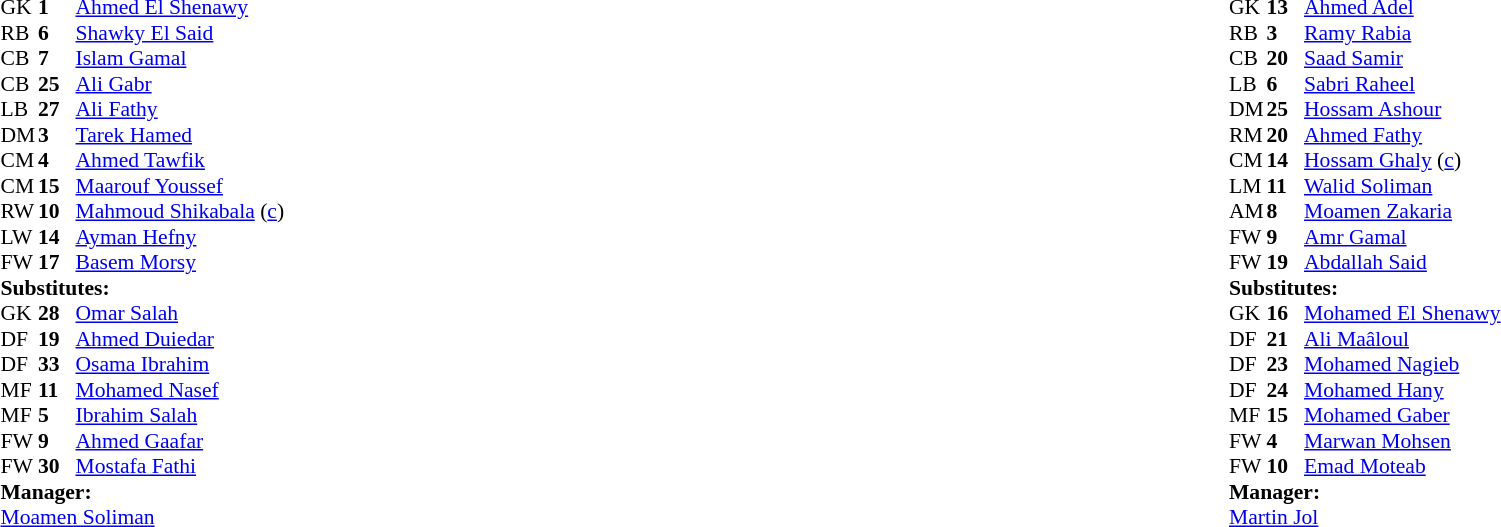<table style="width:100%">
<tr>
<td style="vertical-align:top;width:40%"><br><table style="font-size:90%" cellspacing="0" cellpadding="0">
<tr>
<th width=25></th>
<th width=25></th>
</tr>
<tr>
<td>GK</td>
<td><strong>1</strong></td>
<td> <a href='#'>Ahmed El Shenawy</a></td>
<td></td>
</tr>
<tr>
<td>RB</td>
<td><strong>6</strong></td>
<td> <a href='#'>Shawky El Said</a></td>
</tr>
<tr>
<td>CB</td>
<td><strong>7</strong></td>
<td> <a href='#'>Islam Gamal</a></td>
</tr>
<tr>
<td>CB</td>
<td><strong>25</strong></td>
<td> <a href='#'>Ali Gabr</a></td>
</tr>
<tr>
<td>LB</td>
<td><strong>27</strong></td>
<td> <a href='#'>Ali Fathy</a></td>
<td></td>
<td></td>
</tr>
<tr>
<td>DM</td>
<td><strong>3</strong></td>
<td> <a href='#'>Tarek Hamed</a></td>
</tr>
<tr>
<td>CM</td>
<td><strong>4</strong></td>
<td> <a href='#'>Ahmed Tawfik</a></td>
</tr>
<tr>
<td>CM</td>
<td><strong>15</strong></td>
<td> <a href='#'>Maarouf Youssef</a></td>
</tr>
<tr>
<td>RW</td>
<td><strong>10</strong></td>
<td> <a href='#'>Mahmoud Shikabala</a> (<a href='#'>c</a>)</td>
<td></td>
<td></td>
</tr>
<tr>
<td>LW</td>
<td><strong>14</strong></td>
<td> <a href='#'>Ayman Hefny</a></td>
<td></td>
<td></td>
</tr>
<tr>
<td>FW</td>
<td><strong>17</strong></td>
<td> <a href='#'>Basem Morsy</a></td>
<td></td>
</tr>
<tr>
<td colspan="4"><strong>Substitutes:</strong></td>
</tr>
<tr>
<td>GK</td>
<td><strong>28</strong></td>
<td> <a href='#'>Omar Salah</a></td>
</tr>
<tr>
<td>DF</td>
<td><strong>19</strong></td>
<td> <a href='#'>Ahmed Duiedar</a></td>
</tr>
<tr>
<td>DF</td>
<td><strong>33</strong></td>
<td> <a href='#'>Osama Ibrahim</a></td>
</tr>
<tr>
<td>MF</td>
<td><strong>11</strong></td>
<td> <a href='#'>Mohamed Nasef</a></td>
<td></td>
<td></td>
</tr>
<tr>
<td>MF</td>
<td><strong>5</strong></td>
<td> <a href='#'>Ibrahim Salah</a></td>
<td></td>
<td></td>
</tr>
<tr>
<td>FW</td>
<td><strong>9</strong></td>
<td> <a href='#'>Ahmed Gaafar</a></td>
</tr>
<tr>
<td>FW</td>
<td><strong>30</strong></td>
<td> <a href='#'>Mostafa Fathi</a></td>
<td></td>
<td></td>
</tr>
<tr>
<td colspan="4"><strong>Manager:</strong></td>
</tr>
<tr>
<td colspan="4"> <a href='#'>Moamen Soliman</a></td>
</tr>
</table>
</td>
<td style="vertical-align:top;width:50%"><br><table cellspacing="0" cellpadding="0" style="font-size:90%; margin:auto">
<tr>
<th width=25></th>
<th width=25></th>
</tr>
<tr>
<td>GK</td>
<td><strong>13</strong></td>
<td> <a href='#'>Ahmed Adel</a></td>
</tr>
<tr>
<td>RB</td>
<td><strong>3</strong></td>
<td> <a href='#'>Ramy Rabia</a></td>
<td></td>
</tr>
<tr>
<td>CB</td>
<td><strong>20</strong></td>
<td> <a href='#'>Saad Samir</a></td>
</tr>
<tr>
<td>LB</td>
<td><strong>6</strong></td>
<td> <a href='#'>Sabri Raheel</a></td>
</tr>
<tr>
<td>DM</td>
<td><strong>25</strong></td>
<td> <a href='#'>Hossam Ashour</a></td>
<td></td>
<td></td>
</tr>
<tr>
<td>RM</td>
<td><strong>20</strong></td>
<td> <a href='#'>Ahmed Fathy</a></td>
<td></td>
</tr>
<tr>
<td>CM</td>
<td><strong>14</strong></td>
<td> <a href='#'>Hossam Ghaly</a> (<a href='#'>c</a>)</td>
<td></td>
</tr>
<tr>
<td>LM</td>
<td><strong>11</strong></td>
<td> <a href='#'>Walid Soliman</a></td>
<td></td>
<td></td>
</tr>
<tr>
<td>AM</td>
<td><strong>8</strong></td>
<td> <a href='#'>Moamen Zakaria</a></td>
</tr>
<tr>
<td>FW</td>
<td><strong>9</strong></td>
<td> <a href='#'>Amr Gamal</a></td>
<td></td>
<td></td>
</tr>
<tr>
<td>FW</td>
<td><strong>19</strong></td>
<td> <a href='#'>Abdallah Said</a></td>
</tr>
<tr>
<td colspan="3"><strong>Substitutes:</strong></td>
</tr>
<tr>
<td>GK</td>
<td><strong>16</strong></td>
<td> <a href='#'>Mohamed El Shenawy</a></td>
</tr>
<tr>
<td>DF</td>
<td><strong>21</strong></td>
<td> <a href='#'>Ali Maâloul</a></td>
</tr>
<tr>
<td>DF</td>
<td><strong>23</strong></td>
<td> <a href='#'>Mohamed Nagieb</a></td>
</tr>
<tr>
<td>DF</td>
<td><strong>24</strong></td>
<td> <a href='#'>Mohamed Hany</a></td>
</tr>
<tr>
<td>MF</td>
<td><strong>15</strong></td>
<td> <a href='#'>Mohamed Gaber</a></td>
<td></td>
<td></td>
</tr>
<tr>
<td>FW</td>
<td><strong>4</strong></td>
<td> <a href='#'>Marwan Mohsen</a></td>
<td></td>
<td></td>
</tr>
<tr>
<td>FW</td>
<td><strong>10</strong></td>
<td> <a href='#'>Emad Moteab</a></td>
<td></td>
<td></td>
</tr>
<tr>
<td colspan=3><strong>Manager:</strong></td>
</tr>
<tr>
<td colspan=4> <a href='#'>Martin Jol</a></td>
</tr>
</table>
</td>
</tr>
</table>
